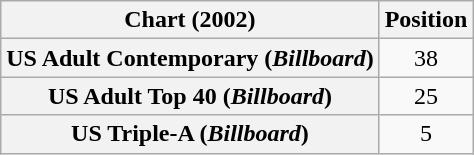<table class="wikitable sortable plainrowheaders" style="text-align:center">
<tr>
<th>Chart (2002)</th>
<th>Position</th>
</tr>
<tr>
<th scope="row">US Adult Contemporary (<em>Billboard</em>)</th>
<td>38</td>
</tr>
<tr>
<th scope="row">US Adult Top 40 (<em>Billboard</em>)</th>
<td>25</td>
</tr>
<tr>
<th scope="row">US Triple-A (<em>Billboard</em>)</th>
<td>5</td>
</tr>
</table>
